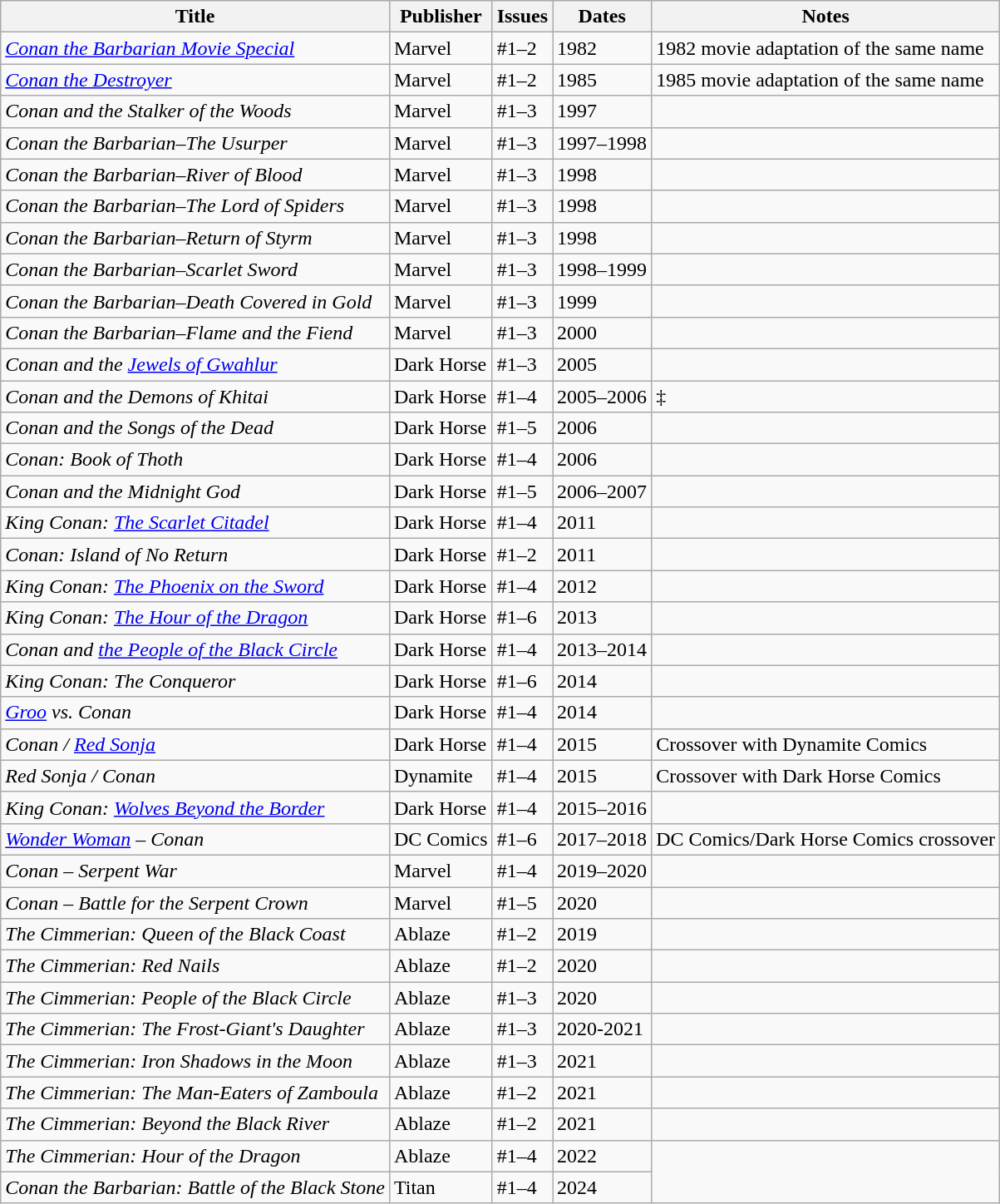<table class="wikitable">
<tr>
<th>Title</th>
<th>Publisher</th>
<th>Issues</th>
<th>Dates</th>
<th>Notes</th>
</tr>
<tr>
<td><em><a href='#'>Conan the Barbarian Movie Special</a></em></td>
<td>Marvel</td>
<td>#1–2</td>
<td>1982</td>
<td>1982 movie adaptation of the same name</td>
</tr>
<tr>
<td><em><a href='#'>Conan the Destroyer</a></em></td>
<td>Marvel</td>
<td>#1–2</td>
<td>1985</td>
<td>1985 movie adaptation of the same name</td>
</tr>
<tr>
<td><em>Conan and the Stalker of the Woods</em></td>
<td>Marvel</td>
<td>#1–3</td>
<td>1997</td>
<td></td>
</tr>
<tr>
<td><em>Conan the Barbarian–The Usurper</em></td>
<td>Marvel</td>
<td>#1–3</td>
<td>1997–1998</td>
<td></td>
</tr>
<tr>
<td><em>Conan the Barbarian–River of Blood</em></td>
<td>Marvel</td>
<td>#1–3</td>
<td>1998</td>
<td></td>
</tr>
<tr>
<td><em>Conan the Barbarian–The Lord of Spiders</em></td>
<td>Marvel</td>
<td>#1–3</td>
<td>1998</td>
<td></td>
</tr>
<tr>
<td><em>Conan the Barbarian–Return of Styrm</em></td>
<td>Marvel</td>
<td>#1–3</td>
<td>1998</td>
<td></td>
</tr>
<tr>
<td><em>Conan the Barbarian–Scarlet Sword</em></td>
<td>Marvel</td>
<td>#1–3</td>
<td>1998–1999</td>
<td></td>
</tr>
<tr>
<td><em>Conan the Barbarian–Death Covered in Gold</em></td>
<td>Marvel</td>
<td>#1–3</td>
<td>1999</td>
<td></td>
</tr>
<tr>
<td><em>Conan the Barbarian–Flame and the Fiend</em></td>
<td>Marvel</td>
<td>#1–3</td>
<td>2000</td>
<td></td>
</tr>
<tr>
<td><em>Conan and the <a href='#'>Jewels of Gwahlur</a></em></td>
<td>Dark Horse</td>
<td>#1–3</td>
<td>2005</td>
<td></td>
</tr>
<tr>
<td><em>Conan and the Demons of Khitai</em></td>
<td>Dark Horse</td>
<td>#1–4</td>
<td>2005–2006</td>
<td>‡</td>
</tr>
<tr>
<td><em>Conan and the Songs of the Dead</em></td>
<td>Dark Horse</td>
<td>#1–5</td>
<td>2006</td>
<td></td>
</tr>
<tr>
<td><em>Conan: Book of Thoth</em></td>
<td>Dark Horse</td>
<td>#1–4</td>
<td>2006</td>
<td></td>
</tr>
<tr>
<td><em>Conan and the Midnight God</em></td>
<td>Dark Horse</td>
<td>#1–5</td>
<td>2006–2007</td>
<td></td>
</tr>
<tr>
<td><em>King Conan: <a href='#'>The Scarlet Citadel</a></em></td>
<td>Dark Horse</td>
<td>#1–4</td>
<td>2011</td>
<td></td>
</tr>
<tr>
<td><em>Conan: Island of No Return</em></td>
<td>Dark Horse</td>
<td>#1–2</td>
<td>2011</td>
<td></td>
</tr>
<tr>
<td><em>King Conan: <a href='#'>The Phoenix on the Sword</a></em></td>
<td>Dark Horse</td>
<td>#1–4</td>
<td>2012</td>
<td></td>
</tr>
<tr>
<td><em>King Conan: <a href='#'>The Hour of the Dragon</a></em></td>
<td>Dark Horse</td>
<td>#1–6</td>
<td>2013</td>
<td></td>
</tr>
<tr>
<td><em>Conan and <a href='#'>the People of the Black Circle</a></em></td>
<td>Dark Horse</td>
<td>#1–4</td>
<td>2013–2014</td>
<td></td>
</tr>
<tr>
<td><em>King Conan: The Conqueror</em></td>
<td>Dark Horse</td>
<td>#1–6</td>
<td>2014</td>
<td></td>
</tr>
<tr>
<td><em><a href='#'>Groo</a> vs. Conan</em></td>
<td>Dark Horse</td>
<td>#1–4</td>
<td>2014</td>
<td></td>
</tr>
<tr>
<td><em>Conan / <a href='#'>Red Sonja</a></em></td>
<td>Dark Horse</td>
<td>#1–4</td>
<td>2015</td>
<td>Crossover with Dynamite Comics</td>
</tr>
<tr>
<td><em>Red Sonja / Conan</em></td>
<td>Dynamite</td>
<td>#1–4</td>
<td>2015</td>
<td>Crossover with Dark Horse Comics</td>
</tr>
<tr>
<td><em>King Conan: <a href='#'>Wolves Beyond the Border</a></em></td>
<td>Dark Horse</td>
<td>#1–4</td>
<td>2015–2016</td>
<td></td>
</tr>
<tr>
<td><em><a href='#'>Wonder Woman</a> – Conan</em></td>
<td>DC Comics</td>
<td>#1–6</td>
<td>2017–2018</td>
<td>DC Comics/Dark Horse Comics crossover</td>
</tr>
<tr>
<td><em>Conan – Serpent War</em></td>
<td>Marvel</td>
<td>#1–4</td>
<td>2019–2020</td>
<td></td>
</tr>
<tr>
<td><em>Conan – Battle for the Serpent Crown</em></td>
<td>Marvel</td>
<td>#1–5</td>
<td>2020</td>
<td></td>
</tr>
<tr>
<td><em>The Cimmerian: Queen of the Black Coast</em></td>
<td>Ablaze</td>
<td>#1–2</td>
<td>2019</td>
<td></td>
</tr>
<tr>
<td><em>The Cimmerian: Red Nails</em></td>
<td>Ablaze</td>
<td>#1–2</td>
<td>2020</td>
<td></td>
</tr>
<tr>
<td><em>The Cimmerian: People of the Black Circle</em></td>
<td>Ablaze</td>
<td>#1–3</td>
<td>2020</td>
<td></td>
</tr>
<tr>
<td><em>The Cimmerian: The Frost-Giant's Daughter</em></td>
<td>Ablaze</td>
<td>#1–3</td>
<td>2020-2021</td>
<td></td>
</tr>
<tr>
<td><em>The Cimmerian: Iron Shadows in the Moon</em></td>
<td>Ablaze</td>
<td>#1–3</td>
<td>2021</td>
<td></td>
</tr>
<tr>
<td><em>The Cimmerian: The Man-Eaters of Zamboula</em></td>
<td>Ablaze</td>
<td>#1–2</td>
<td>2021</td>
<td></td>
</tr>
<tr>
<td><em>The Cimmerian: Beyond the Black River</em></td>
<td>Ablaze</td>
<td>#1–2</td>
<td>2021</td>
<td></td>
</tr>
<tr>
<td><em>The Cimmerian: Hour of the Dragon</em></td>
<td>Ablaze</td>
<td>#1–4</td>
<td>2022</td>
</tr>
<tr>
<td><em>Conan the Barbarian: Battle of the Black Stone</em></td>
<td>Titan</td>
<td>#1–4</td>
<td>2024</td>
</tr>
</table>
